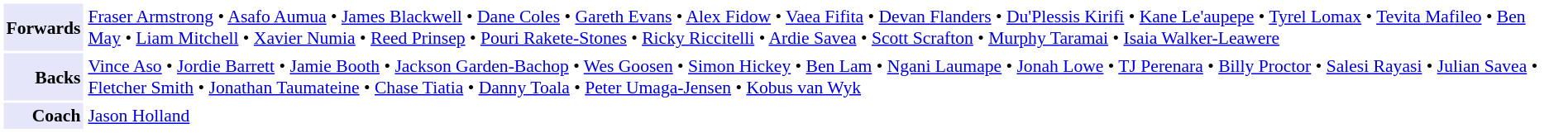<table cellpadding="2" style="border: 1px solid white; font-size:90%">
<tr>
<td style="text-align:right;" bgcolor="lavender"><strong>Forwards</strong></td>
<td style="text-align:left;"><a href='#'>Fraser Armstrong</a> • <a href='#'>Asafo Aumua</a> • <a href='#'>James Blackwell</a> • <a href='#'>Dane Coles</a> • <a href='#'>Gareth Evans</a> • <a href='#'>Alex Fidow</a> • <a href='#'>Vaea Fifita</a> • <a href='#'>Devan Flanders</a> • <a href='#'>Du'Plessis Kirifi</a> • <a href='#'>Kane Le'aupepe</a> • <a href='#'>Tyrel Lomax</a> • <a href='#'>Tevita Mafileo</a> • <a href='#'>Ben May</a> • <a href='#'>Liam Mitchell</a> • <a href='#'>Xavier Numia</a> • <a href='#'>Reed Prinsep</a> • <a href='#'>Pouri Rakete-Stones</a> • <a href='#'>Ricky Riccitelli</a> • <a href='#'>Ardie Savea</a> • <a href='#'>Scott Scrafton</a> • <a href='#'>Murphy Taramai</a> • <a href='#'>Isaia Walker-Leawere</a></td>
</tr>
<tr>
<td style="text-align:right;" bgcolor="lavender"><strong>Backs</strong></td>
<td style="text-align:left;"><a href='#'>Vince Aso</a> • <a href='#'>Jordie Barrett</a> • <a href='#'>Jamie Booth</a> • <a href='#'>Jackson Garden-Bachop</a> • <a href='#'>Wes Goosen</a> • <a href='#'>Simon Hickey</a> • <a href='#'>Ben Lam</a> • <a href='#'>Ngani Laumape</a> • <a href='#'>Jonah Lowe</a> • <a href='#'>TJ Perenara</a> • <a href='#'>Billy Proctor</a> • <a href='#'>Salesi Rayasi</a> • <a href='#'>Julian Savea</a> • <a href='#'>Fletcher Smith</a> • <a href='#'>Jonathan Taumateine</a> • <a href='#'>Chase Tiatia</a> • <a href='#'>Danny Toala</a> • <a href='#'>Peter Umaga-Jensen</a> • <a href='#'>Kobus van Wyk</a></td>
</tr>
<tr>
<td style="text-align:right;" bgcolor="lavender"><strong>Coach</strong></td>
<td style="text-align:left;"><a href='#'>Jason Holland</a></td>
</tr>
</table>
